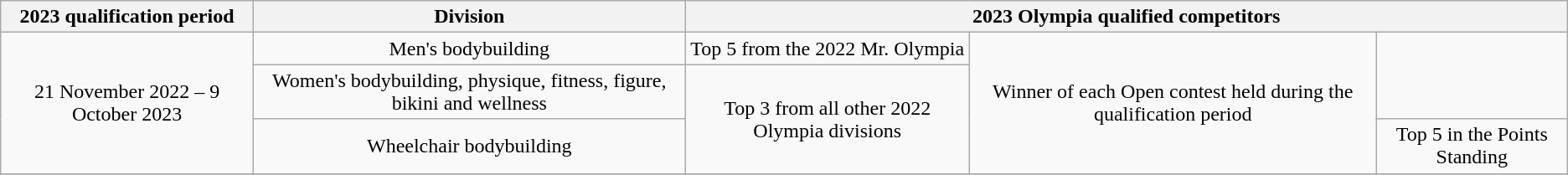<table class="wikitable sortable" width="auto" style="text-align: center">
<tr>
<th>2023 qualification period</th>
<th>Division</th>
<th rowspan=1 colspan=3>2023 Olympia qualified competitors</th>
</tr>
<tr>
<td rowspan=4 colspan=1>21 November 2022 – 9 October 2023</td>
<td>Men's bodybuilding</td>
<td>Top 5 from the 2022 Mr. Olympia</td>
<td rowspan=4 colspan=1>Winner of each Open contest held during the qualification period</td>
</tr>
<tr>
<td>Women's bodybuilding, physique, fitness, figure, bikini and wellness</td>
<td rowspan=3 colspan=1>Top 3 from all other 2022 Olympia divisions</td>
</tr>
<tr>
<td rowspan=2 colspan=1>Wheelchair bodybuilding</td>
</tr>
<tr>
<td>Top 5 in the Points Standing</td>
</tr>
<tr>
</tr>
</table>
